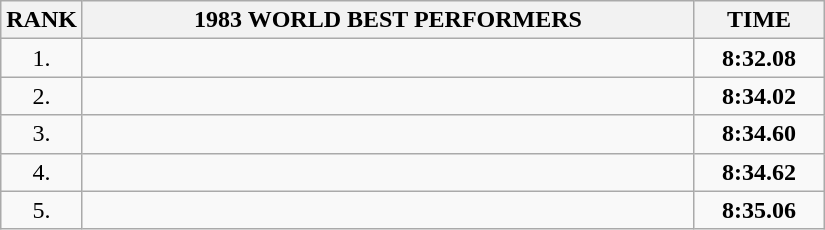<table class=wikitable>
<tr>
<th>RANK</th>
<th align="center" style="width: 25em">1983 WORLD BEST PERFORMERS</th>
<th align="center" style="width: 5em">TIME</th>
</tr>
<tr>
<td align="center">1.</td>
<td></td>
<td align="center"><strong>8:32.08</strong></td>
</tr>
<tr>
<td align="center">2.</td>
<td></td>
<td align="center"><strong>8:34.02</strong></td>
</tr>
<tr>
<td align="center">3.</td>
<td></td>
<td align="center"><strong>8:34.60</strong></td>
</tr>
<tr>
<td align="center">4.</td>
<td></td>
<td align="center"><strong>8:34.62</strong></td>
</tr>
<tr>
<td align="center">5.</td>
<td></td>
<td align="center"><strong>8:35.06</strong></td>
</tr>
</table>
